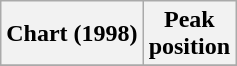<table class="wikitable sortable plainrowheaders">
<tr>
<th scope="col">Chart (1998)</th>
<th scope="col">Peak<br>position</th>
</tr>
<tr>
</tr>
</table>
